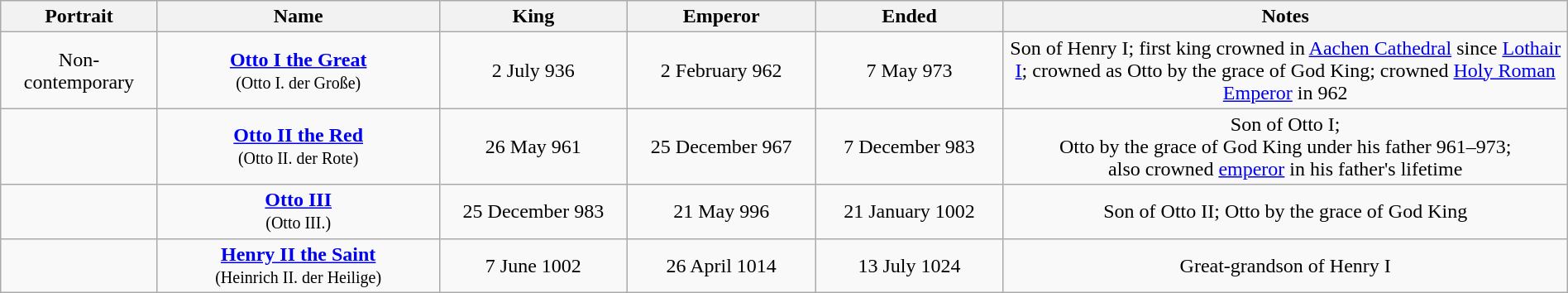<table class="wikitable" style="text-align:center;" width="100% ">
<tr>
<th width="10%">Portrait</th>
<th width="18%">Name</th>
<th width="12%">King</th>
<th width="12%">Emperor</th>
<th width="12%">Ended</th>
<th width="36%">Notes</th>
</tr>
<tr>
<td>Non-contemporary</td>
<td><strong><a href='#'>Otto I the Great</a></strong><br><small>(Otto I. der Große)</small></td>
<td>2 July 936</td>
<td>2 February 962</td>
<td>7 May 973</td>
<td>Son of Henry I; first king crowned in <a href='#'>Aachen Cathedral</a> since <a href='#'>Lothair I</a>; crowned as Otto by the grace of God King; crowned <a href='#'>Holy Roman Emperor</a> in 962</td>
</tr>
<tr>
<td></td>
<td><strong><a href='#'>Otto II the Red</a></strong><br><small>(Otto II. der Rote)</small></td>
<td>26 May 961</td>
<td>25 December 967</td>
<td>7 December 983</td>
<td>Son of Otto I;<br>Otto by the grace of God King under his father 961–973;<br>also crowned <a href='#'>emperor</a> in his father's lifetime</td>
</tr>
<tr>
<td></td>
<td><strong><a href='#'>Otto III</a></strong><br><small>(Otto III.)</small></td>
<td>25 December 983</td>
<td>21 May 996</td>
<td>21 January 1002</td>
<td>Son of Otto II; Otto by the grace of God King</td>
</tr>
<tr>
<td></td>
<td><strong><a href='#'>Henry II the Saint</a></strong><br><small>(Heinrich II. der Heilige)</small></td>
<td>7 June 1002</td>
<td>26 April 1014</td>
<td>13 July 1024</td>
<td>Great-grandson of Henry I</td>
</tr>
</table>
